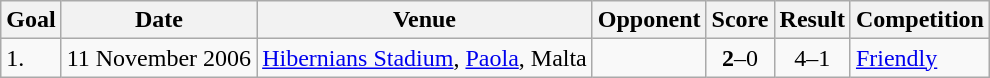<table class="wikitable plainrowheaders sortable">
<tr>
<th>Goal</th>
<th>Date</th>
<th>Venue</th>
<th>Opponent</th>
<th>Score</th>
<th>Result</th>
<th>Competition</th>
</tr>
<tr>
<td>1.</td>
<td>11 November 2006</td>
<td><a href='#'>Hibernians Stadium</a>, <a href='#'>Paola</a>, Malta</td>
<td></td>
<td align=center><strong>2</strong>–0</td>
<td align=center>4–1</td>
<td><a href='#'>Friendly</a></td>
</tr>
</table>
